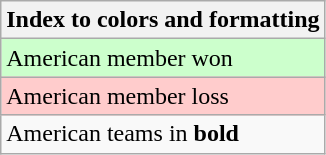<table class="wikitable">
<tr>
<th>Index to colors and formatting</th>
</tr>
<tr bgcolor=#ccffcc>
<td>American member won</td>
</tr>
<tr bgcolor=#ffcccc>
<td>American member loss</td>
</tr>
<tr>
<td>American teams in <strong>bold</strong></td>
</tr>
</table>
